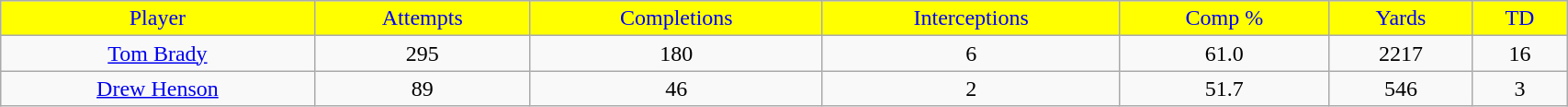<table class="wikitable" width="90%">
<tr align="center"  style="background:yellow;color:blue;">
<td>Player</td>
<td>Attempts</td>
<td>Completions</td>
<td>Interceptions</td>
<td>Comp %</td>
<td>Yards</td>
<td>TD</td>
</tr>
<tr align="center" bgcolor="">
<td><a href='#'>Tom Brady</a></td>
<td>295</td>
<td>180</td>
<td>6</td>
<td>61.0</td>
<td>2217</td>
<td>16</td>
</tr>
<tr align="center" bgcolor="">
<td><a href='#'>Drew Henson</a></td>
<td>89</td>
<td>46</td>
<td>2</td>
<td>51.7</td>
<td>546</td>
<td>3</td>
</tr>
</table>
